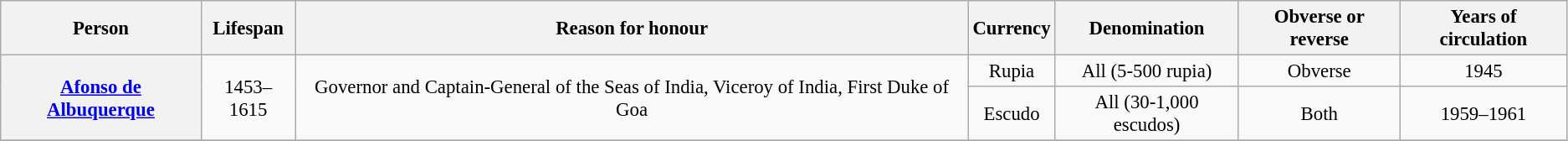<table class="wikitable" style="font-size:95%; text-align:center;">
<tr>
<th>Person</th>
<th>Lifespan</th>
<th>Reason for honour</th>
<th>Currency</th>
<th>Denomination</th>
<th>Obverse or reverse</th>
<th>Years of circulation</th>
</tr>
<tr>
<th rowspan=2><a href='#'>Afonso de Albuquerque</a></th>
<td rowspan=2>1453–1615</td>
<td rowspan=2>Governor and Captain-General of the Seas of India, Viceroy of India, First Duke of Goa</td>
<td>Rupia</td>
<td>All (5-500 rupia)</td>
<td>Obverse</td>
<td>1945</td>
</tr>
<tr>
<td>Escudo</td>
<td>All (30-1,000 escudos)</td>
<td>Both</td>
<td>1959–1961</td>
</tr>
<tr>
</tr>
</table>
